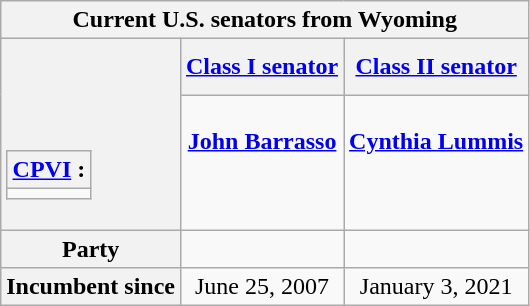<table class="wikitable floatright" style="text-align: center;">
<tr>
<th colspan=3>Current U.S. senators from Wyoming</th>
</tr>
<tr>
<th rowspan=2><br><br><br><table class="wikitable">
<tr>
<th><a href='#'>CPVI</a> :</th>
</tr>
<tr>
<td></td>
</tr>
</table>
</th>
<th><a href='#'>Class I senator</a></th>
<th><a href='#'>Class II senator</a></th>
</tr>
<tr style="vertical-align: top;">
<td><br><strong><a href='#'>John Barrasso</a></strong><br><br></td>
<td><br><strong><a href='#'>Cynthia Lummis</a></strong><br><br></td>
</tr>
<tr>
<th>Party</th>
<td></td>
<td></td>
</tr>
<tr>
<th>Incumbent since</th>
<td>June 25, 2007</td>
<td>January 3, 2021</td>
</tr>
</table>
